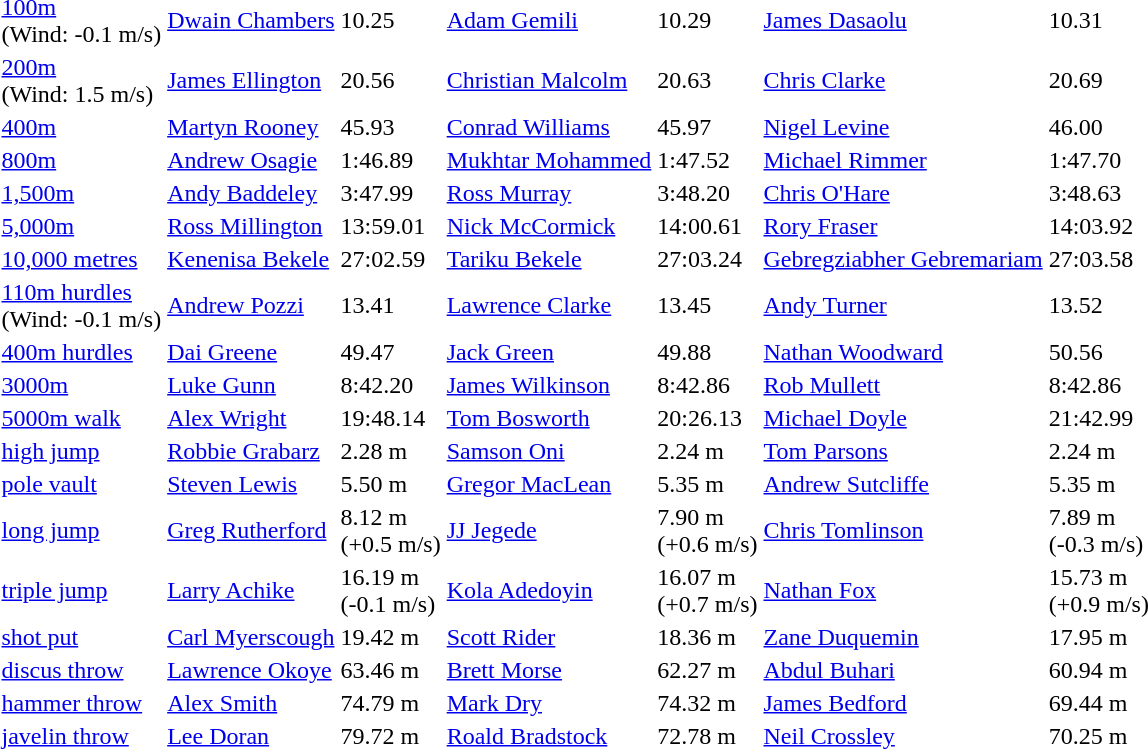<table>
<tr>
<td><a href='#'>100m</a><br>(Wind: -0.1 m/s)</td>
<td><a href='#'>Dwain Chambers</a></td>
<td>10.25</td>
<td><a href='#'>Adam Gemili</a></td>
<td>10.29</td>
<td><a href='#'>James Dasaolu</a></td>
<td>10.31</td>
</tr>
<tr>
<td><a href='#'>200m</a><br>(Wind: 1.5 m/s)</td>
<td><a href='#'>James Ellington</a></td>
<td>20.56</td>
<td> <a href='#'>Christian Malcolm</a></td>
<td>20.63</td>
<td><a href='#'>Chris Clarke</a></td>
<td>20.69</td>
</tr>
<tr>
<td><a href='#'>400m</a></td>
<td><a href='#'>Martyn Rooney</a></td>
<td>45.93</td>
<td><a href='#'>Conrad Williams</a></td>
<td>45.97</td>
<td><a href='#'>Nigel Levine</a></td>
<td>46.00</td>
</tr>
<tr>
<td><a href='#'>800m</a></td>
<td><a href='#'>Andrew Osagie</a></td>
<td>1:46.89</td>
<td><a href='#'>Mukhtar Mohammed</a></td>
<td>1:47.52</td>
<td><a href='#'>Michael Rimmer</a></td>
<td>1:47.70</td>
</tr>
<tr>
<td><a href='#'>1,500m</a></td>
<td><a href='#'>Andy Baddeley</a></td>
<td>3:47.99</td>
<td><a href='#'>Ross Murray</a></td>
<td>3:48.20</td>
<td> <a href='#'>Chris O'Hare</a></td>
<td>3:48.63</td>
</tr>
<tr>
<td><a href='#'>5,000m</a></td>
<td><a href='#'>Ross Millington</a></td>
<td>13:59.01</td>
<td><a href='#'>Nick McCormick</a></td>
<td>14:00.61</td>
<td><a href='#'>Rory Fraser</a></td>
<td>14:03.92</td>
</tr>
<tr>
<td><a href='#'>10,000 metres</a></td>
<td> <a href='#'>Kenenisa Bekele</a></td>
<td>27:02.59</td>
<td> <a href='#'>Tariku Bekele</a></td>
<td>27:03.24</td>
<td> <a href='#'>Gebregziabher Gebremariam</a></td>
<td>27:03.58</td>
</tr>
<tr>
<td><a href='#'>110m hurdles</a><br>(Wind: -0.1 m/s)</td>
<td><a href='#'>Andrew Pozzi</a></td>
<td>13.41</td>
<td><a href='#'>Lawrence Clarke</a></td>
<td>13.45</td>
<td><a href='#'>Andy Turner</a></td>
<td>13.52</td>
</tr>
<tr>
<td><a href='#'>400m hurdles</a></td>
<td> <a href='#'>Dai Greene</a></td>
<td>49.47</td>
<td><a href='#'>Jack Green</a></td>
<td>49.88</td>
<td><a href='#'>Nathan Woodward</a></td>
<td>50.56</td>
</tr>
<tr>
<td><a href='#'>3000m </a></td>
<td><a href='#'>Luke Gunn</a></td>
<td>8:42.20</td>
<td><a href='#'>James Wilkinson</a></td>
<td>8:42.86</td>
<td><a href='#'>Rob Mullett</a></td>
<td>8:42.86</td>
</tr>
<tr>
<td><a href='#'>5000m walk</a></td>
<td><a href='#'>Alex Wright</a></td>
<td>19:48.14</td>
<td><a href='#'>Tom Bosworth</a></td>
<td>20:26.13</td>
<td> <a href='#'>Michael Doyle</a></td>
<td>21:42.99</td>
</tr>
<tr>
<td><a href='#'>high jump</a></td>
<td><a href='#'>Robbie Grabarz</a></td>
<td>2.28 m</td>
<td><a href='#'>Samson Oni</a></td>
<td>2.24 m</td>
<td><a href='#'>Tom Parsons</a></td>
<td>2.24 m</td>
</tr>
<tr>
<td><a href='#'>pole vault</a></td>
<td><a href='#'>Steven Lewis</a></td>
<td>5.50 m</td>
<td> <a href='#'>Gregor MacLean</a></td>
<td>5.35 m</td>
<td><a href='#'>Andrew Sutcliffe</a></td>
<td>5.35 m</td>
</tr>
<tr>
<td><a href='#'>long jump</a></td>
<td><a href='#'>Greg Rutherford</a></td>
<td>8.12 m<br>(+0.5 m/s)</td>
<td><a href='#'>JJ Jegede</a></td>
<td>7.90 m<br>(+0.6 m/s)</td>
<td><a href='#'>Chris Tomlinson</a></td>
<td>7.89 m<br>(-0.3 m/s)</td>
</tr>
<tr>
<td><a href='#'>triple jump</a></td>
<td><a href='#'>Larry Achike</a></td>
<td>16.19 m<br>(-0.1 m/s)</td>
<td><a href='#'>Kola Adedoyin</a></td>
<td>16.07 m<br>(+0.7 m/s)</td>
<td><a href='#'>Nathan Fox</a></td>
<td>15.73 m<br>(+0.9 m/s)</td>
</tr>
<tr>
<td><a href='#'>shot put</a></td>
<td><a href='#'>Carl Myerscough</a></td>
<td>19.42 m</td>
<td><a href='#'>Scott Rider</a></td>
<td>18.36 m</td>
<td><a href='#'>Zane Duquemin</a></td>
<td>17.95 m</td>
</tr>
<tr>
<td><a href='#'>discus throw</a></td>
<td><a href='#'>Lawrence Okoye</a></td>
<td>63.46 m</td>
<td><a href='#'>Brett Morse</a></td>
<td>62.27 m</td>
<td><a href='#'>Abdul Buhari</a></td>
<td>60.94 m</td>
</tr>
<tr>
<td><a href='#'>hammer throw</a></td>
<td><a href='#'>Alex Smith</a></td>
<td>74.79 m</td>
<td> <a href='#'>Mark Dry</a></td>
<td>74.32 m</td>
<td><a href='#'>James Bedford</a></td>
<td>69.44 m</td>
</tr>
<tr>
<td><a href='#'>javelin throw</a></td>
<td><a href='#'>Lee Doran</a></td>
<td>79.72 m</td>
<td><a href='#'>Roald Bradstock</a></td>
<td>72.78 m</td>
<td><a href='#'>Neil Crossley</a></td>
<td>70.25 m</td>
</tr>
</table>
